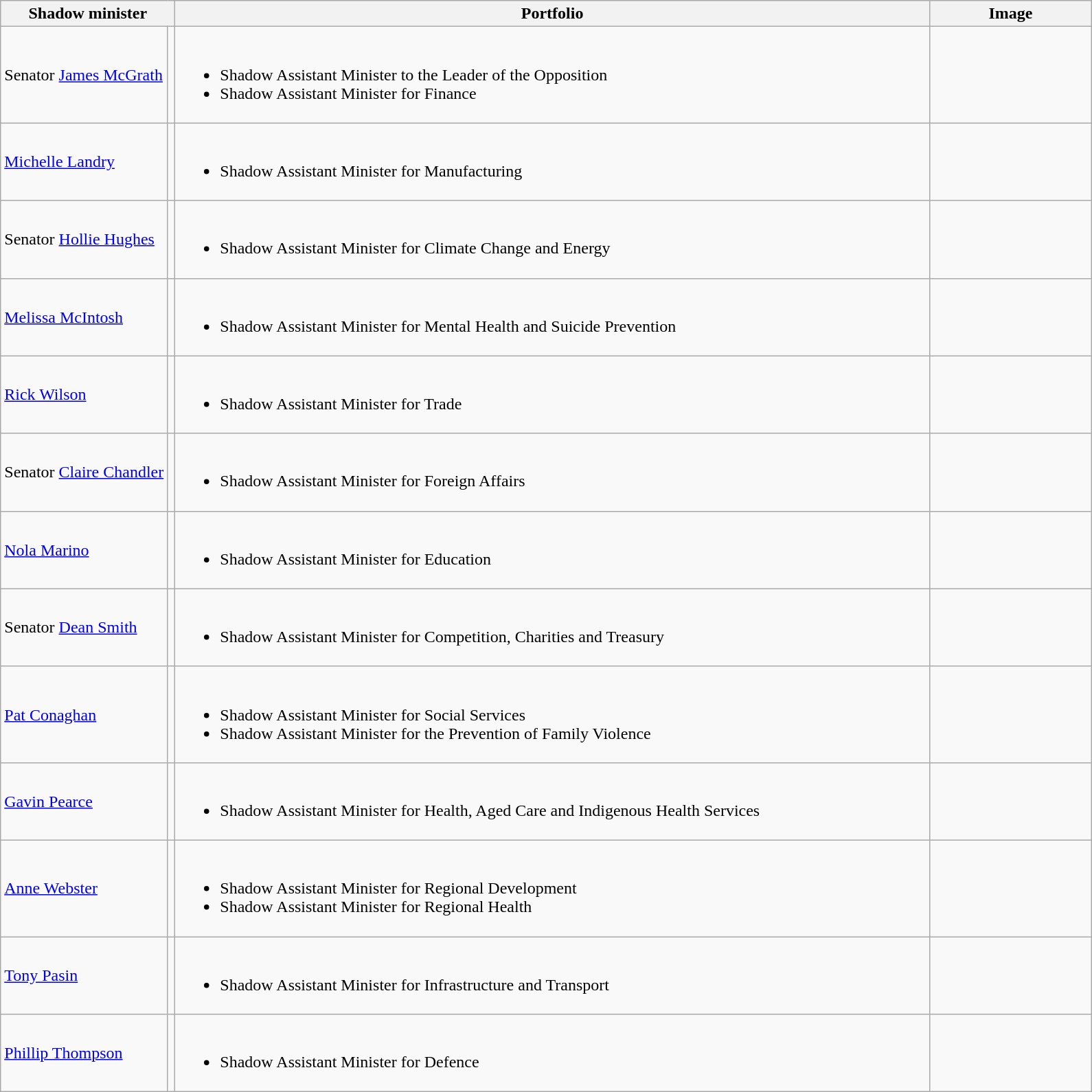<table class="wikitable">
<tr>
<th width=80 colspan="2">Shadow minister</th>
<th width=725>Portfolio</th>
<th width=150>Image</th>
</tr>
<tr>
<td>Senator <a href='#'>James McGrath</a></td>
<td></td>
<td><br><ul><li>Shadow Assistant Minister to the Leader of the Opposition</li><li>Shadow Assistant Minister for Finance</li></ul></td>
<td></td>
</tr>
<tr>
<td><a href='#'>Michelle Landry</a> </td>
<td></td>
<td><br><ul><li>Shadow Assistant Minister for Manufacturing</li></ul></td>
<td></td>
</tr>
<tr>
<td>Senator <a href='#'>Hollie Hughes</a></td>
<td></td>
<td><br><ul><li>Shadow Assistant Minister for Climate Change and Energy</li></ul></td>
<td></td>
</tr>
<tr>
<td><a href='#'>Melissa McIntosh</a> </td>
<td></td>
<td><br><ul><li>Shadow Assistant Minister for Mental Health and Suicide Prevention</li></ul></td>
<td></td>
</tr>
<tr>
<td><a href='#'>Rick Wilson</a> </td>
<td></td>
<td><br><ul><li>Shadow Assistant Minister for Trade</li></ul></td>
<td></td>
</tr>
<tr>
<td>Senator <a href='#'>Claire Chandler</a></td>
<td></td>
<td><br><ul><li>Shadow Assistant Minister for Foreign Affairs</li></ul></td>
<td></td>
</tr>
<tr>
<td><a href='#'>Nola Marino</a> </td>
<td></td>
<td><br><ul><li>Shadow Assistant Minister for Education</li></ul></td>
<td></td>
</tr>
<tr>
<td>Senator <a href='#'>Dean Smith</a></td>
<td></td>
<td><br><ul><li>Shadow Assistant Minister for Competition, Charities and Treasury</li></ul></td>
<td></td>
</tr>
<tr>
<td><a href='#'>Pat Conaghan</a> </td>
<td></td>
<td><br><ul><li>Shadow Assistant Minister for Social Services</li><li>Shadow Assistant Minister for the Prevention of Family Violence</li></ul></td>
<td></td>
</tr>
<tr>
<td><a href='#'>Gavin Pearce</a> </td>
<td></td>
<td><br><ul><li>Shadow Assistant Minister for Health, Aged Care and Indigenous Health Services</li></ul></td>
<td></td>
</tr>
<tr>
<td><a href='#'>Anne Webster</a> </td>
<td></td>
<td><br><ul><li>Shadow Assistant Minister for Regional Development </li><li>Shadow Assistant Minister for Regional Health </li></ul></td>
<td></td>
</tr>
<tr>
<td><a href='#'>Tony Pasin</a> </td>
<td></td>
<td><br><ul><li>Shadow Assistant Minister for Infrastructure and Transport</li></ul></td>
<td></td>
</tr>
<tr>
<td><a href='#'>Phillip Thompson</a>  </td>
<td></td>
<td><br><ul><li>Shadow Assistant Minister for Defence</li></ul></td>
<td></td>
</tr>
</table>
